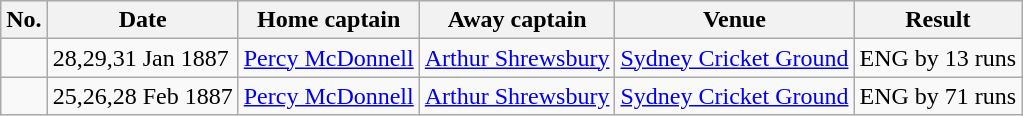<table class="wikitable">
<tr style="background:#efefef;">
<th>No.</th>
<th>Date</th>
<th>Home captain</th>
<th>Away captain</th>
<th>Venue</th>
<th>Result</th>
</tr>
<tr>
<td></td>
<td>28,29,31 Jan 1887</td>
<td><a href='#'>Percy McDonnell</a></td>
<td><a href='#'>Arthur Shrewsbury</a></td>
<td><a href='#'>Sydney Cricket Ground</a></td>
<td>ENG by 13 runs</td>
</tr>
<tr>
<td></td>
<td>25,26,28 Feb 1887</td>
<td><a href='#'>Percy McDonnell</a></td>
<td><a href='#'>Arthur Shrewsbury</a></td>
<td><a href='#'>Sydney Cricket Ground</a></td>
<td>ENG by 71 runs</td>
</tr>
</table>
